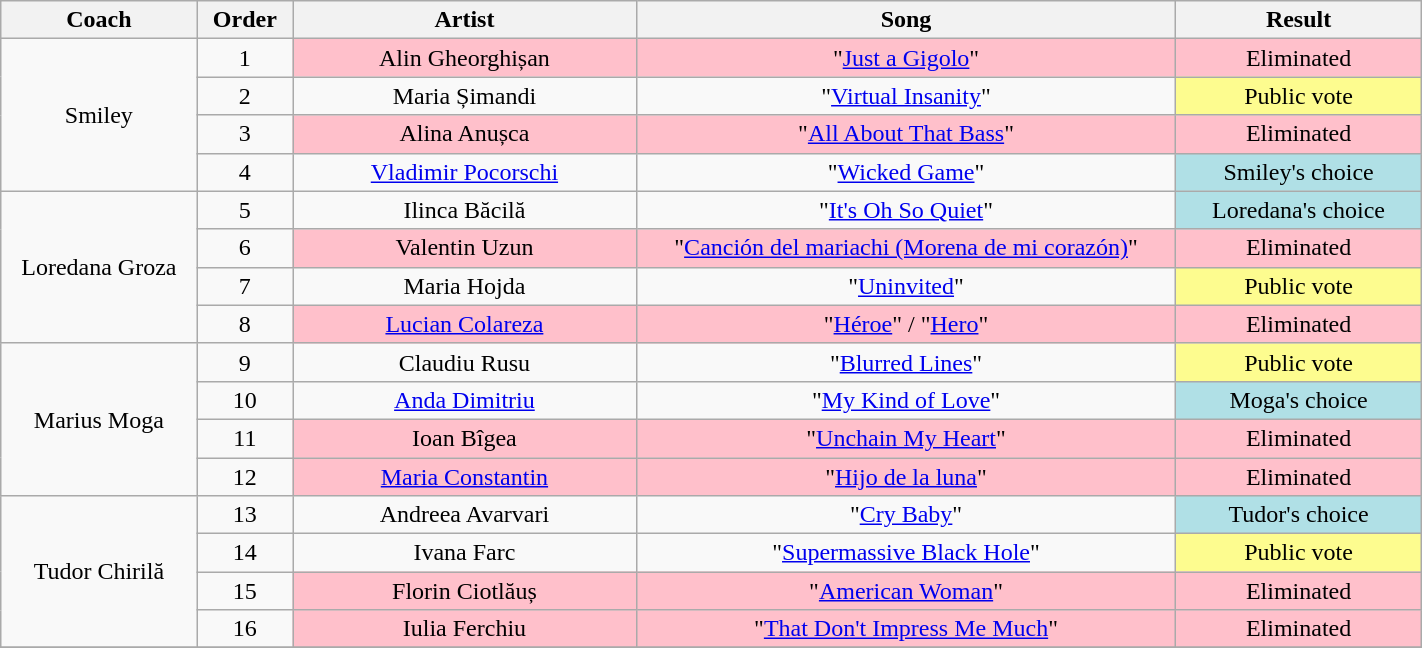<table class="wikitable" style="text-align: center; width:75%;">
<tr>
<th style="width:08%;">Coach</th>
<th style="width:02%;">Order</th>
<th style="width:14%;">Artist</th>
<th style="width:22%;">Song</th>
<th style="width:10%;">Result</th>
</tr>
<tr>
<td rowspan="4">Smiley</td>
<td>1</td>
<td style="background:pink">Alin Gheorghișan</td>
<td style="background:pink">"<a href='#'>Just a Gigolo</a>"</td>
<td style="background:pink">Eliminated</td>
</tr>
<tr>
<td>2</td>
<td>Maria Șimandi</td>
<td>"<a href='#'>Virtual Insanity</a>"</td>
<td style="background:#fdfc8f">Public vote</td>
</tr>
<tr>
<td>3</td>
<td style="background:pink">Alina Anușca</td>
<td style="background:pink">"<a href='#'>All About That Bass</a>"</td>
<td style="background:pink">Eliminated</td>
</tr>
<tr>
<td>4</td>
<td><a href='#'>Vladimir Pocorschi</a></td>
<td>"<a href='#'>Wicked Game</a>"</td>
<td style="background:#b0e0e6">Smiley's choice</td>
</tr>
<tr>
<td rowspan="4">Loredana Groza</td>
<td>5</td>
<td>Ilinca Băcilă</td>
<td>"<a href='#'>It's Oh So Quiet</a>"</td>
<td style="background:#b0e0e6">Loredana's choice</td>
</tr>
<tr>
<td>6</td>
<td style="background:pink">Valentin Uzun</td>
<td style="background:pink">"<a href='#'>Canción del mariachi (Morena de mi corazón)</a>"</td>
<td style="background:pink">Eliminated</td>
</tr>
<tr>
<td>7</td>
<td>Maria Hojda</td>
<td>"<a href='#'>Uninvited</a>"</td>
<td style="background:#fdfc8f">Public vote</td>
</tr>
<tr>
<td>8</td>
<td style="background:pink"><a href='#'>Lucian Colareza</a></td>
<td style="background:pink">"<a href='#'>Héroe</a>" / "<a href='#'>Hero</a>"</td>
<td style="background:pink">Eliminated</td>
</tr>
<tr>
<td rowspan="4">Marius Moga</td>
<td>9</td>
<td>Claudiu Rusu</td>
<td>"<a href='#'>Blurred Lines</a>"</td>
<td style="background:#fdfc8f">Public vote</td>
</tr>
<tr>
<td>10</td>
<td><a href='#'>Anda Dimitriu</a></td>
<td>"<a href='#'>My Kind of Love</a>"</td>
<td style="background:#b0e0e6">Moga's choice</td>
</tr>
<tr>
<td>11</td>
<td style="background:pink">Ioan Bîgea</td>
<td style="background:pink">"<a href='#'>Unchain My Heart</a>"</td>
<td style="background:pink">Eliminated</td>
</tr>
<tr>
<td>12</td>
<td style="background:pink"><a href='#'>Maria Constantin</a></td>
<td style="background:pink">"<a href='#'>Hijo de la luna</a>"</td>
<td style="background:pink">Eliminated</td>
</tr>
<tr>
<td rowspan="4">Tudor Chirilă</td>
<td>13</td>
<td>Andreea Avarvari</td>
<td>"<a href='#'>Cry Baby</a>"</td>
<td style="background:#b0e0e6">Tudor's choice</td>
</tr>
<tr>
<td>14</td>
<td>Ivana Farc</td>
<td>"<a href='#'>Supermassive Black Hole</a>"</td>
<td style="background:#fdfc8f">Public vote</td>
</tr>
<tr>
<td>15</td>
<td style="background:pink">Florin Ciotlăuș</td>
<td style="background:pink">"<a href='#'>American Woman</a>"</td>
<td style="background:pink">Eliminated</td>
</tr>
<tr>
<td>16</td>
<td style="background:pink">Iulia Ferchiu</td>
<td style="background:pink">"<a href='#'>That Don't Impress Me Much</a>"</td>
<td style="background:pink">Eliminated</td>
</tr>
<tr>
</tr>
</table>
